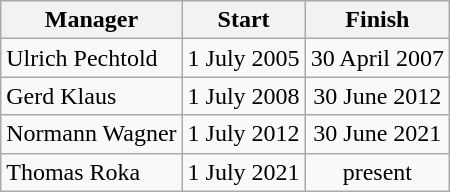<table class="wikitable">
<tr>
<th>Manager</th>
<th>Start</th>
<th>Finish</th>
</tr>
<tr align="center">
<td align="left">Ulrich Pechtold</td>
<td>1 July 2005</td>
<td>30 April 2007</td>
</tr>
<tr align="center">
<td align="left">Gerd Klaus</td>
<td>1 July 2008</td>
<td>30 June 2012</td>
</tr>
<tr align="center">
<td align="left">Normann Wagner</td>
<td>1 July 2012</td>
<td>30 June 2021</td>
</tr>
<tr align="center">
<td align="left">Thomas Roka</td>
<td>1 July 2021</td>
<td>present</td>
</tr>
</table>
